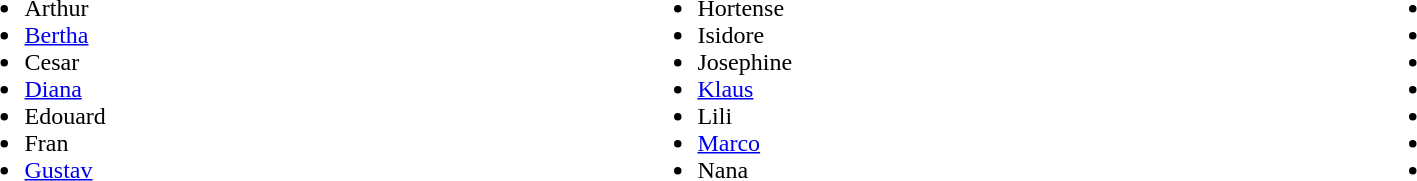<table width="90%">
<tr>
<td><br><ul><li>Arthur</li><li><a href='#'>Bertha</a></li><li>Cesar</li><li><a href='#'>Diana</a></li><li>Edouard</li><li>Fran</li><li><a href='#'>Gustav</a></li></ul></td>
<td><br><ul><li>Hortense</li><li>Isidore</li><li>Josephine</li><li><a href='#'>Klaus</a></li><li>Lili</li><li><a href='#'>Marco</a></li><li>Nana</li></ul></td>
<td><br><ul><li></li><li></li><li></li><li></li><li></li><li></li><li></li></ul></td>
</tr>
</table>
